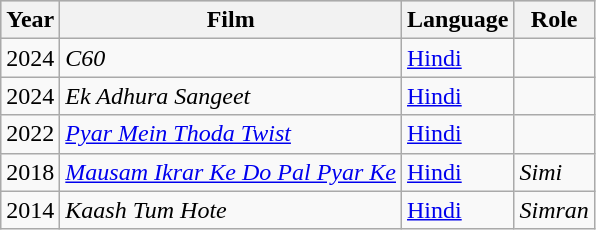<table class="wikitable sortable">
<tr style="background:#ccc">
<th>Year</th>
<th>Film</th>
<th>Language</th>
<th>Role</th>
</tr>
<tr>
<td>2024</td>
<td><em>C60</em></td>
<td><a href='#'>Hindi</a></td>
<td></td>
</tr>
<tr>
<td>2024</td>
<td><em>Ek Adhura Sangeet</em></td>
<td><a href='#'>Hindi</a></td>
<td></td>
</tr>
<tr>
<td>2022</td>
<td><em><a href='#'>Pyar Mein Thoda Twist</a></em></td>
<td><a href='#'>Hindi</a></td>
<td></td>
</tr>
<tr>
<td>2018</td>
<td><em><a href='#'>Mausam Ikrar Ke Do Pal Pyar Ke</a></em></td>
<td><a href='#'>Hindi</a></td>
<td><em>Simi</em></td>
</tr>
<tr>
<td>2014</td>
<td><em>Kaash Tum Hote</em></td>
<td><a href='#'>Hindi</a></td>
<td><em>Simran</em></td>
</tr>
</table>
